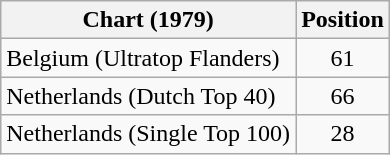<table class="wikitable sortable">
<tr>
<th>Chart (1979)</th>
<th>Position</th>
</tr>
<tr>
<td>Belgium (Ultratop Flanders)</td>
<td align="center">61</td>
</tr>
<tr>
<td>Netherlands (Dutch Top 40)</td>
<td align="center">66</td>
</tr>
<tr>
<td>Netherlands (Single Top 100)</td>
<td align="center">28</td>
</tr>
</table>
